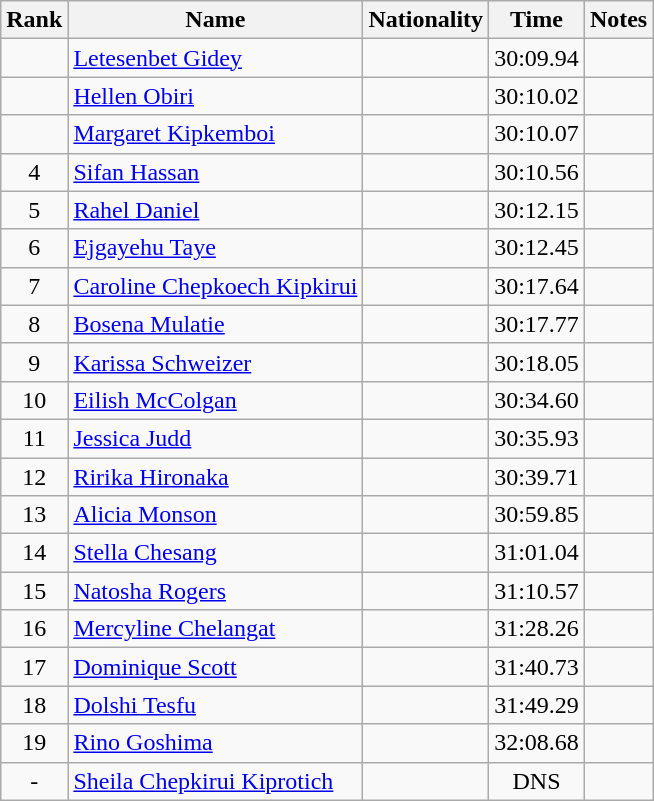<table class="wikitable sortable" style="text-align:center">
<tr>
<th>Rank</th>
<th>Name</th>
<th>Nationality</th>
<th>Time</th>
<th>Notes</th>
</tr>
<tr>
<td></td>
<td align=left><a href='#'>Letesenbet Gidey</a></td>
<td align=left></td>
<td>30:09.94</td>
<td></td>
</tr>
<tr>
<td></td>
<td align="left"><a href='#'>Hellen Obiri</a></td>
<td align="left"></td>
<td>30:10.02</td>
<td></td>
</tr>
<tr>
<td></td>
<td align="left"><a href='#'>Margaret Kipkemboi</a></td>
<td align=left></td>
<td>30:10.07</td>
<td></td>
</tr>
<tr>
<td>4</td>
<td align="left"><a href='#'>Sifan Hassan</a></td>
<td align="left"></td>
<td>30:10.56</td>
<td></td>
</tr>
<tr>
<td>5</td>
<td align="left"><a href='#'>Rahel Daniel</a></td>
<td align="left"></td>
<td>30:12.15</td>
<td></td>
</tr>
<tr>
<td>6</td>
<td align="left"><a href='#'>Ejgayehu Taye</a></td>
<td align="left"></td>
<td>30:12.45</td>
<td></td>
</tr>
<tr>
<td>7</td>
<td align="left"><a href='#'>Caroline Chepkoech Kipkirui</a></td>
<td align=left></td>
<td>30:17.64</td>
<td></td>
</tr>
<tr>
<td>8</td>
<td align="left"><a href='#'>Bosena Mulatie</a></td>
<td align="left"></td>
<td>30:17.77</td>
<td></td>
</tr>
<tr>
<td>9</td>
<td align="left"><a href='#'>Karissa Schweizer</a></td>
<td align="left"></td>
<td>30:18.05</td>
<td></td>
</tr>
<tr>
<td>10</td>
<td align="left"><a href='#'>Eilish McColgan</a></td>
<td align="left"></td>
<td>30:34.60</td>
<td></td>
</tr>
<tr>
<td>11</td>
<td align="left"><a href='#'>Jessica Judd</a></td>
<td align="left"></td>
<td>30:35.93</td>
<td></td>
</tr>
<tr>
<td>12</td>
<td align="left"><a href='#'>Ririka Hironaka</a></td>
<td align="left"></td>
<td>30:39.71</td>
<td></td>
</tr>
<tr>
<td>13</td>
<td align="left"><a href='#'>Alicia Monson</a></td>
<td align="left"></td>
<td>30:59.85</td>
<td></td>
</tr>
<tr>
<td>14</td>
<td align="left"><a href='#'>Stella Chesang</a></td>
<td align="left"></td>
<td>31:01.04</td>
<td></td>
</tr>
<tr>
<td>15</td>
<td align="left"><a href='#'>Natosha Rogers</a></td>
<td align="left"></td>
<td>31:10.57</td>
<td></td>
</tr>
<tr>
<td>16</td>
<td align="left"><a href='#'>Mercyline Chelangat</a></td>
<td align="left"></td>
<td>31:28.26</td>
<td></td>
</tr>
<tr>
<td>17</td>
<td align="left"><a href='#'>Dominique Scott</a></td>
<td align="left"></td>
<td>31:40.73</td>
<td></td>
</tr>
<tr>
<td>18</td>
<td align="left"><a href='#'>Dolshi Tesfu</a></td>
<td align="left"></td>
<td>31:49.29</td>
<td></td>
</tr>
<tr>
<td>19</td>
<td align="left"><a href='#'>Rino Goshima</a></td>
<td align="left"></td>
<td>32:08.68</td>
<td></td>
</tr>
<tr>
<td>-</td>
<td align="left"><a href='#'>Sheila Chepkirui Kiprotich</a></td>
<td align=left></td>
<td>DNS</td>
<td></td>
</tr>
</table>
